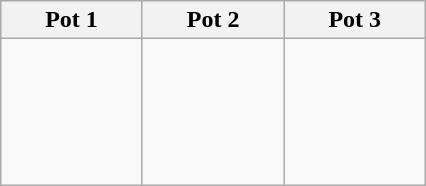<table class="wikitable">
<tr>
<th width=15%>Pot 1</th>
<th width=15%>Pot 2</th>
<th width=15%>Pot 3</th>
</tr>
<tr>
<td valign="top"><br><br><br><br><br></td>
<td valign="top"><br><br><br><br></td>
<td valign="top"><br><br><br></td>
</tr>
</table>
